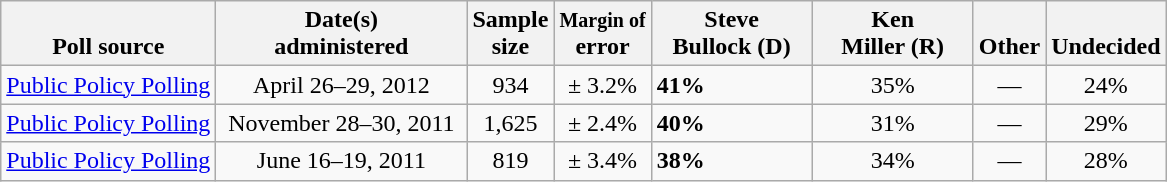<table class="wikitable">
<tr valign= bottom>
<th>Poll source</th>
<th style="width:160px;">Date(s)<br>administered</th>
<th class=small>Sample<br>size</th>
<th><small>Margin of</small><br>error</th>
<th width=100px>Steve<br>Bullock (D)</th>
<th width=100px>Ken<br>Miller (R)</th>
<th>Other</th>
<th>Undecided</th>
</tr>
<tr>
<td><a href='#'>Public Policy Polling</a></td>
<td align=center>April 26–29, 2012</td>
<td align=center>934</td>
<td align=center>± 3.2%</td>
<td><strong>41%</strong></td>
<td align=center>35%</td>
<td align=center>—</td>
<td align=center>24%</td>
</tr>
<tr>
<td><a href='#'>Public Policy Polling</a></td>
<td align=center>November 28–30, 2011</td>
<td align=center>1,625</td>
<td align=center>± 2.4%</td>
<td><strong>40%</strong></td>
<td align=center>31%</td>
<td align=center>—</td>
<td align=center>29%</td>
</tr>
<tr>
<td><a href='#'>Public Policy Polling</a></td>
<td align=center>June 16–19, 2011</td>
<td align=center>819</td>
<td align=center>± 3.4%</td>
<td><strong>38%</strong></td>
<td align=center>34%</td>
<td align=center>—</td>
<td align=center>28%</td>
</tr>
</table>
